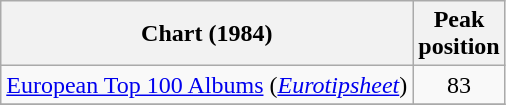<table class="wikitable sortable">
<tr>
<th>Chart (1984)</th>
<th>Peak<br>position</th>
</tr>
<tr>
<td align="left"><a href='#'>European Top 100 Albums</a> (<em><a href='#'>Eurotipsheet</a></em>)</td>
<td align="center">83</td>
</tr>
<tr>
</tr>
</table>
